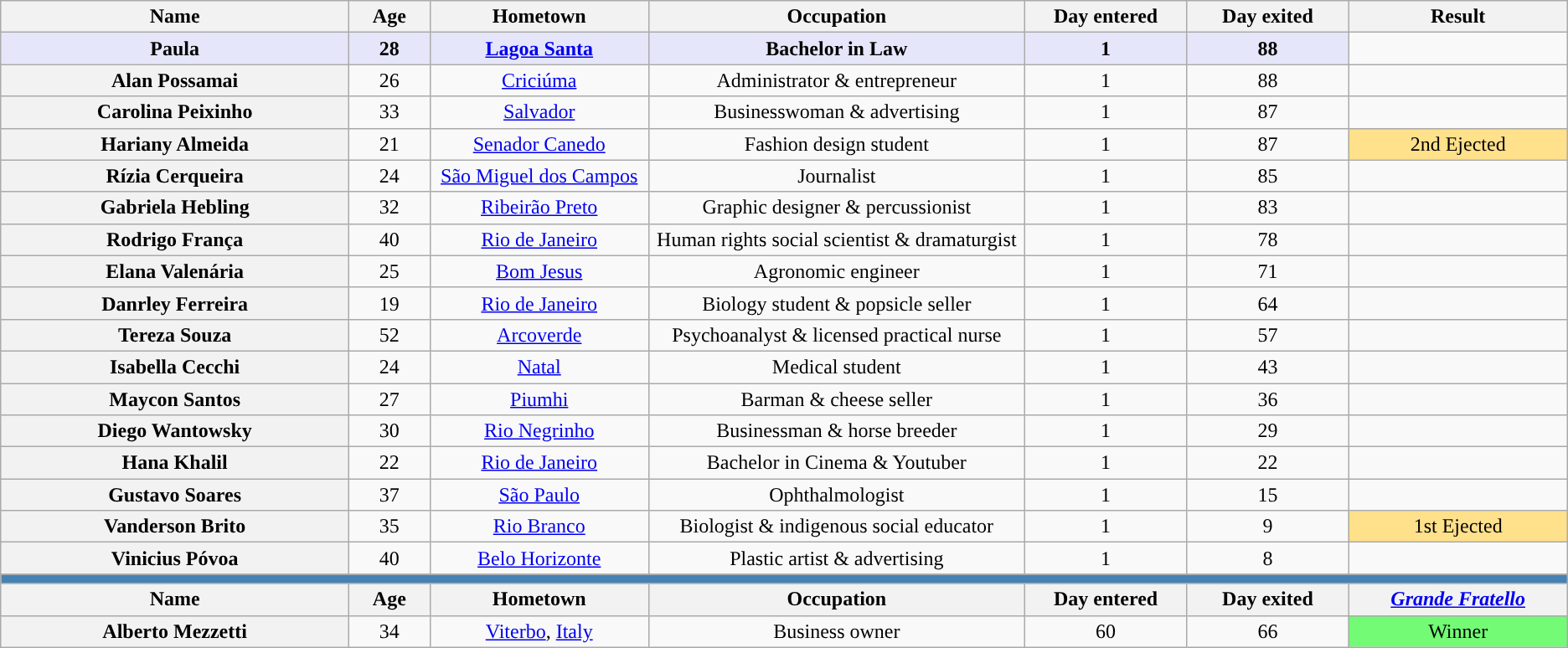<table class="wikitable sortable" style="text-align:center;">
<tr>
<th scope="col" width="21.5%">Name</th>
<th scope="col" width="05.0%">Age</th>
<th scope="col" width="13.5%">Hometown</th>
<th scope="col" width="13.5%">Occupation</th>
<th scope="col" width="10.0%">Day entered</th>
<th scope="col" width="10.0%">Day exited</th>
<th scope="col" width="13.5%">Result</th>
</tr>
<tr>
<td bgcolor="E6E6FA"><strong>Paula </strong></td>
<td bgcolor="E6E6FA"><strong>28</strong></td>
<td bgcolor="E6E6FA"><strong><a href='#'>Lagoa Santa</a></strong></td>
<td bgcolor="E6E6FA"><strong>Bachelor in Law</strong></td>
<td bgcolor="E6E6FA"><strong>1</strong></td>
<td bgcolor="E6E6FA"><strong>88</strong></td>
<td></td>
</tr>
<tr>
<th>Alan Possamai</th>
<td>26</td>
<td><a href='#'>Criciúma</a></td>
<td>Administrator & entrepreneur</td>
<td>1</td>
<td>88</td>
<td></td>
</tr>
<tr>
<th>Carolina Peixinho</th>
<td>33</td>
<td><a href='#'>Salvador</a></td>
<td>Businesswoman & advertising</td>
<td>1</td>
<td>87</td>
<td></td>
</tr>
<tr>
<th>Hariany Almeida</th>
<td>21</td>
<td><a href='#'>Senador Canedo</a></td>
<td>Fashion design student</td>
<td>1</td>
<td>87</td>
<td bgcolor=FFE08B>2nd Ejected</td>
</tr>
<tr>
<th>Rízia Cerqueira</th>
<td>24</td>
<td nowrap><a href='#'>São Miguel dos Campos</a></td>
<td>Journalist</td>
<td>1</td>
<td>85</td>
<td></td>
</tr>
<tr>
<th>Gabriela Hebling</th>
<td>32</td>
<td><a href='#'>Ribeirão Preto</a></td>
<td>Graphic designer & percussionist</td>
<td>1</td>
<td>83</td>
<td></td>
</tr>
<tr>
<th>Rodrigo França</th>
<td>40</td>
<td><a href='#'>Rio de Janeiro</a></td>
<td nowrap>Human rights social scientist & dramaturgist</td>
<td>1</td>
<td>78</td>
<td></td>
</tr>
<tr>
<th>Elana Valenária</th>
<td>25</td>
<td><a href='#'>Bom Jesus</a></td>
<td>Agronomic engineer</td>
<td>1</td>
<td>71</td>
<td></td>
</tr>
<tr>
<th>Danrley Ferreira</th>
<td>19</td>
<td><a href='#'>Rio de Janeiro</a></td>
<td>Biology student & popsicle seller</td>
<td>1</td>
<td>64</td>
<td></td>
</tr>
<tr>
<th>Tereza Souza</th>
<td>52</td>
<td><a href='#'>Arcoverde</a></td>
<td>Psychoanalyst & licensed practical nurse</td>
<td>1</td>
<td>57</td>
<td></td>
</tr>
<tr>
<th>Isabella Cecchi</th>
<td>24</td>
<td><a href='#'>Natal</a></td>
<td>Medical student</td>
<td>1</td>
<td>43</td>
<td></td>
</tr>
<tr>
<th>Maycon Santos</th>
<td>27</td>
<td><a href='#'>Piumhi</a></td>
<td>Barman & cheese seller</td>
<td>1</td>
<td>36</td>
<td></td>
</tr>
<tr>
<th>Diego Wantowsky</th>
<td>30</td>
<td><a href='#'>Rio Negrinho</a></td>
<td>Businessman & horse breeder</td>
<td>1</td>
<td>29</td>
<td></td>
</tr>
<tr>
<th>Hana Khalil</th>
<td>22</td>
<td><a href='#'>Rio de Janeiro</a></td>
<td>Bachelor in Cinema & Youtuber</td>
<td>1</td>
<td>22</td>
<td></td>
</tr>
<tr>
<th>Gustavo Soares</th>
<td>37</td>
<td><a href='#'>São Paulo</a></td>
<td>Ophthalmologist</td>
<td>1</td>
<td>15</td>
<td></td>
</tr>
<tr>
<th>Vanderson Brito</th>
<td>35</td>
<td><a href='#'>Rio Branco</a></td>
<td>Biologist & indigenous social educator</td>
<td>1</td>
<td>9</td>
<td bgcolor=FFE08B>1st Ejected</td>
</tr>
<tr>
<th>Vinicius Póvoa</th>
<td>40</td>
<td><a href='#'>Belo Horizonte</a></td>
<td>Plastic artist & advertising</td>
<td>1</td>
<td>8</td>
<td></td>
</tr>
<tr>
<td bgcolor=4682B4 colspan=9></td>
</tr>
<tr>
<th>Name</th>
<th>Age</th>
<th>Hometown</th>
<th>Occupation</th>
<th>Day entered</th>
<th>Day exited</th>
<th><em><a href='#'>Grande Fratello</a></em></th>
</tr>
<tr>
<th>Alberto Mezzetti</th>
<td>34</td>
<td><a href='#'>Viterbo</a>, <a href='#'>Italy</a></td>
<td>Business owner</td>
<td>60</td>
<td>66</td>
<td bgcolor=73FB76>Winner</td>
</tr>
</table>
